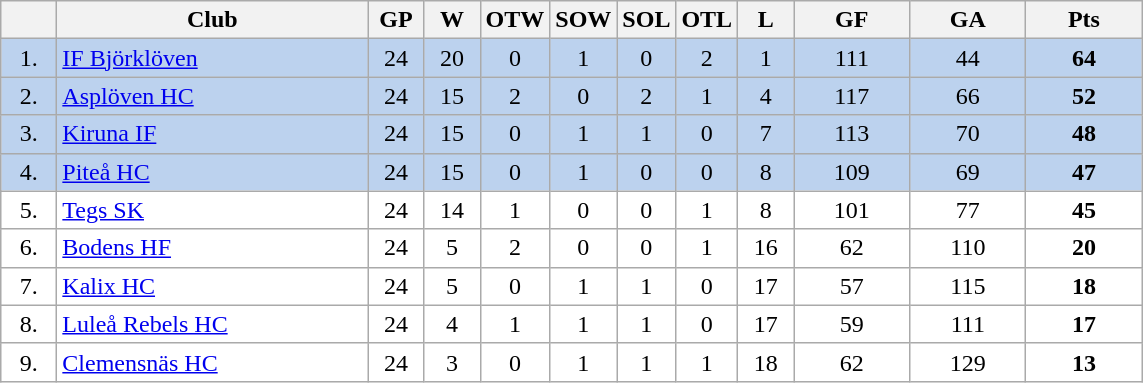<table class="wikitable">
<tr>
<th width="30"></th>
<th width="200">Club</th>
<th width="30">GP</th>
<th width="30">W</th>
<th width="30">OTW</th>
<th width="30">SOW</th>
<th width="30">SOL</th>
<th width="30">OTL</th>
<th width="30">L</th>
<th width="70">GF</th>
<th width="70">GA</th>
<th width="70">Pts</th>
</tr>
<tr bgcolor="#BCD2EE" align="center">
<td>1.</td>
<td align="left"><a href='#'>IF Björklöven</a></td>
<td>24</td>
<td>20</td>
<td>0</td>
<td>1</td>
<td>0</td>
<td>2</td>
<td>1</td>
<td>111</td>
<td>44</td>
<td><strong>64</strong></td>
</tr>
<tr bgcolor="#BCD2EE" align="center">
<td>2.</td>
<td align="left"><a href='#'>Asplöven HC</a></td>
<td>24</td>
<td>15</td>
<td>2</td>
<td>0</td>
<td>2</td>
<td>1</td>
<td>4</td>
<td>117</td>
<td>66</td>
<td><strong>52</strong></td>
</tr>
<tr bgcolor="#BCD2EE" align="center">
<td>3.</td>
<td align="left"><a href='#'>Kiruna IF</a></td>
<td>24</td>
<td>15</td>
<td>0</td>
<td>1</td>
<td>1</td>
<td>0</td>
<td>7</td>
<td>113</td>
<td>70</td>
<td><strong>48</strong></td>
</tr>
<tr bgcolor="#BCD2EE" align="center">
<td>4.</td>
<td align="left"><a href='#'>Piteå HC</a></td>
<td>24</td>
<td>15</td>
<td>0</td>
<td>1</td>
<td>0</td>
<td>0</td>
<td>8</td>
<td>109</td>
<td>69</td>
<td><strong>47</strong></td>
</tr>
<tr bgcolor="#FFFFFF" align="center">
<td>5.</td>
<td align="left"><a href='#'>Tegs SK</a></td>
<td>24</td>
<td>14</td>
<td>1</td>
<td>0</td>
<td>0</td>
<td>1</td>
<td>8</td>
<td>101</td>
<td>77</td>
<td><strong>45</strong></td>
</tr>
<tr bgcolor="#FFFFFF" align="center">
<td>6.</td>
<td align="left"><a href='#'>Bodens HF</a></td>
<td>24</td>
<td>5</td>
<td>2</td>
<td>0</td>
<td>0</td>
<td>1</td>
<td>16</td>
<td>62</td>
<td>110</td>
<td><strong>20</strong></td>
</tr>
<tr bgcolor="#FFFFFF" align="center">
<td>7.</td>
<td align="left"><a href='#'>Kalix HC</a></td>
<td>24</td>
<td>5</td>
<td>0</td>
<td>1</td>
<td>1</td>
<td>0</td>
<td>17</td>
<td>57</td>
<td>115</td>
<td><strong>18</strong></td>
</tr>
<tr bgcolor="#FFFFFF" align="center">
<td>8.</td>
<td align="left"><a href='#'>Luleå Rebels HC</a></td>
<td>24</td>
<td>4</td>
<td>1</td>
<td>1</td>
<td>1</td>
<td>0</td>
<td>17</td>
<td>59</td>
<td>111</td>
<td><strong>17</strong></td>
</tr>
<tr bgcolor="#FFFFFF" align="center">
<td>9.</td>
<td align="left"><a href='#'>Clemensnäs HC</a></td>
<td>24</td>
<td>3</td>
<td>0</td>
<td>1</td>
<td>1</td>
<td>1</td>
<td>18</td>
<td>62</td>
<td>129</td>
<td><strong>13</strong></td>
</tr>
</table>
